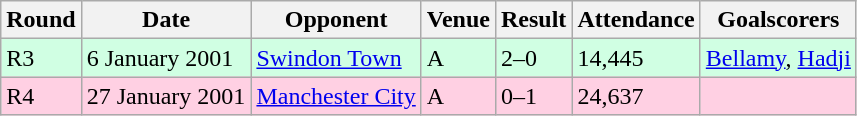<table class="wikitable">
<tr>
<th>Round</th>
<th>Date</th>
<th>Opponent</th>
<th>Venue</th>
<th>Result</th>
<th>Attendance</th>
<th>Goalscorers</th>
</tr>
<tr style="background-color: #d0ffe3;">
<td>R3</td>
<td>6 January 2001</td>
<td><a href='#'>Swindon Town</a></td>
<td>A</td>
<td>2–0</td>
<td>14,445</td>
<td><a href='#'>Bellamy</a>, <a href='#'>Hadji</a></td>
</tr>
<tr style="background-color: #ffd0e3;">
<td>R4</td>
<td>27 January 2001</td>
<td><a href='#'>Manchester City</a></td>
<td>A</td>
<td>0–1</td>
<td>24,637</td>
<td></td>
</tr>
</table>
